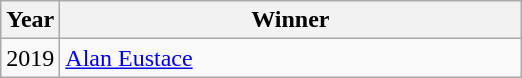<table class="wikitable" style="text-align:left">
<tr>
<th style="width:20px;">Year</th>
<th style="width:300px;">Winner</th>
</tr>
<tr>
<td>2019</td>
<td><a href='#'>Alan Eustace</a></td>
</tr>
</table>
